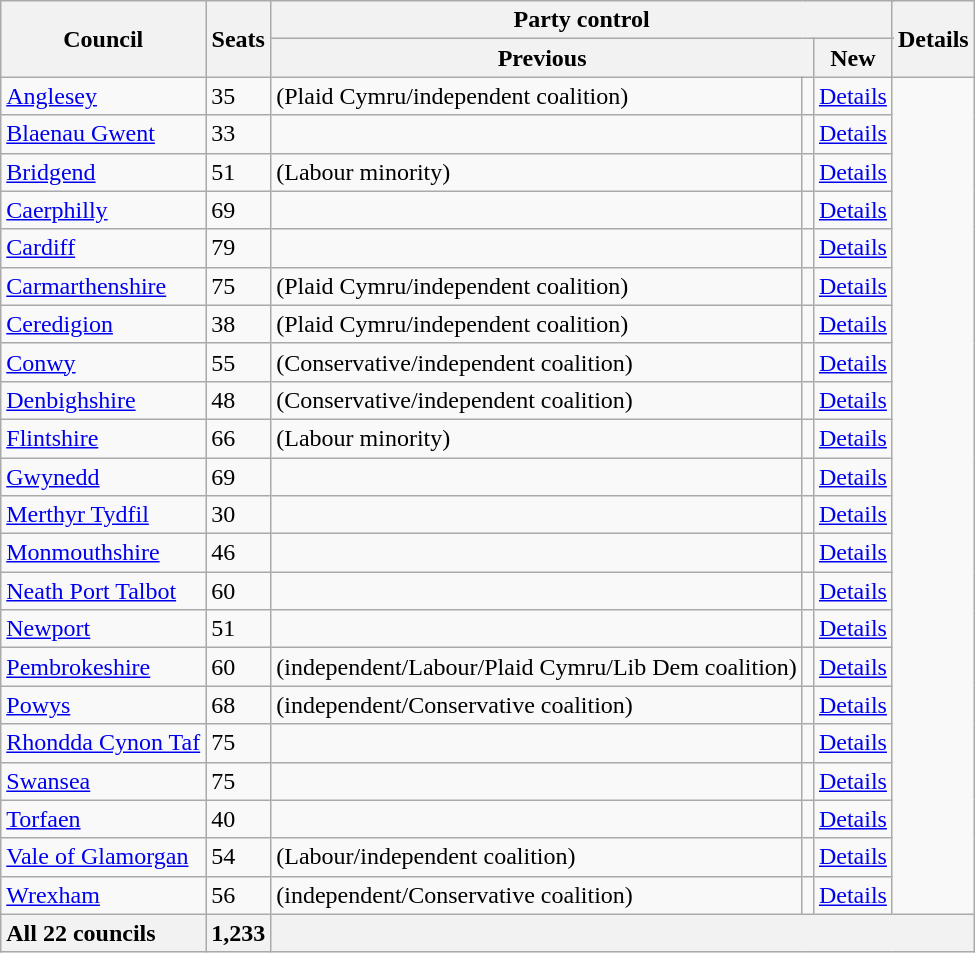<table class="wikitable sortable">
<tr>
<th rowspan="2">Council</th>
<th rowspan="2">Seats</th>
<th colspan="4">Party control</th>
<th rowspan="2">Details</th>
</tr>
<tr>
<th colspan="2">Previous</th>
<th colspan="2">New</th>
</tr>
<tr>
<td><a href='#'>Anglesey</a></td>
<td>35</td>
<td> (Plaid Cymru/independent coalition)</td>
<td></td>
<td><a href='#'>Details</a></td>
</tr>
<tr>
<td><a href='#'>Blaenau Gwent</a></td>
<td>33</td>
<td></td>
<td></td>
<td><a href='#'>Details</a></td>
</tr>
<tr>
<td><a href='#'>Bridgend</a></td>
<td>51</td>
<td> (Labour minority)</td>
<td></td>
<td><a href='#'>Details</a></td>
</tr>
<tr>
<td><a href='#'>Caerphilly</a></td>
<td>69</td>
<td></td>
<td></td>
<td><a href='#'>Details</a></td>
</tr>
<tr>
<td><a href='#'>Cardiff</a></td>
<td>79</td>
<td></td>
<td></td>
<td><a href='#'>Details</a></td>
</tr>
<tr>
<td><a href='#'>Carmarthenshire</a></td>
<td>75</td>
<td> (Plaid Cymru/independent coalition)</td>
<td></td>
<td><a href='#'>Details</a></td>
</tr>
<tr>
<td><a href='#'>Ceredigion</a></td>
<td>38</td>
<td> (Plaid Cymru/independent coalition)</td>
<td></td>
<td><a href='#'>Details</a></td>
</tr>
<tr>
<td><a href='#'>Conwy</a></td>
<td>55</td>
<td> (Conservative/independent coalition)</td>
<td></td>
<td><a href='#'>Details</a></td>
</tr>
<tr>
<td><a href='#'>Denbighshire</a></td>
<td>48</td>
<td> (Conservative/independent coalition)</td>
<td></td>
<td><a href='#'>Details</a></td>
</tr>
<tr>
<td><a href='#'>Flintshire</a></td>
<td>66</td>
<td> (Labour minority)</td>
<td></td>
<td><a href='#'>Details</a></td>
</tr>
<tr>
<td><a href='#'>Gwynedd</a></td>
<td>69</td>
<td></td>
<td></td>
<td><a href='#'>Details</a></td>
</tr>
<tr>
<td><a href='#'>Merthyr Tydfil</a></td>
<td>30</td>
<td></td>
<td></td>
<td><a href='#'>Details</a></td>
</tr>
<tr>
<td><a href='#'>Monmouthshire</a></td>
<td>46</td>
<td></td>
<td></td>
<td><a href='#'>Details</a></td>
</tr>
<tr>
<td><a href='#'>Neath Port Talbot</a></td>
<td>60</td>
<td></td>
<td></td>
<td><a href='#'>Details</a></td>
</tr>
<tr>
<td><a href='#'>Newport</a></td>
<td>51</td>
<td></td>
<td></td>
<td><a href='#'>Details</a></td>
</tr>
<tr>
<td><a href='#'>Pembrokeshire</a></td>
<td>60</td>
<td> (independent/Labour/Plaid Cymru/Lib Dem coalition)</td>
<td></td>
<td><a href='#'>Details</a></td>
</tr>
<tr>
<td><a href='#'>Powys</a></td>
<td>68</td>
<td> (independent/Conservative coalition)</td>
<td></td>
<td><a href='#'>Details</a></td>
</tr>
<tr>
<td><a href='#'>Rhondda Cynon Taf</a></td>
<td>75</td>
<td></td>
<td></td>
<td><a href='#'>Details</a></td>
</tr>
<tr>
<td><a href='#'>Swansea</a></td>
<td>75</td>
<td></td>
<td></td>
<td><a href='#'>Details</a></td>
</tr>
<tr>
<td><a href='#'>Torfaen</a></td>
<td>40</td>
<td></td>
<td></td>
<td><a href='#'>Details</a></td>
</tr>
<tr>
<td><a href='#'>Vale of Glamorgan</a></td>
<td>54</td>
<td> (Labour/independent coalition)</td>
<td></td>
<td><a href='#'>Details</a></td>
</tr>
<tr>
<td><a href='#'>Wrexham</a></td>
<td>56</td>
<td> (independent/Conservative coalition)</td>
<td></td>
<td><a href='#'>Details</a></td>
</tr>
<tr class="sortbottom">
<th style="text-align:left;">All 22 councils</th>
<th>1,233</th>
<th colspan="5"></th>
</tr>
</table>
